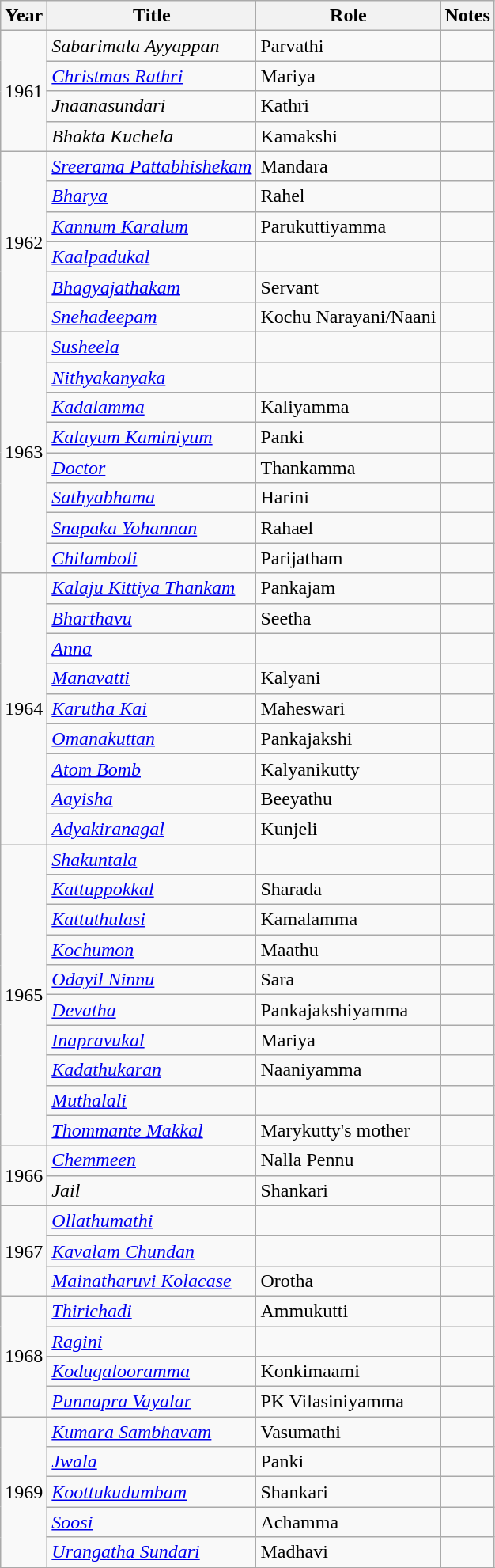<table class="wikitable sortable">
<tr>
<th>Year</th>
<th>Title</th>
<th>Role</th>
<th class="unsortable">Notes</th>
</tr>
<tr>
<td rowspan=4>1961</td>
<td><em>Sabarimala Ayyappan</em></td>
<td>Parvathi</td>
<td></td>
</tr>
<tr>
<td><em><a href='#'>Christmas Rathri</a></em></td>
<td>Mariya</td>
<td></td>
</tr>
<tr>
<td><em>Jnaanasundari</em></td>
<td>Kathri</td>
<td></td>
</tr>
<tr>
<td><em>Bhakta Kuchela</em></td>
<td>Kamakshi</td>
<td></td>
</tr>
<tr>
<td rowspan=6>1962</td>
<td><em><a href='#'>Sreerama Pattabhishekam</a></em></td>
<td>Mandara</td>
<td></td>
</tr>
<tr>
<td><em><a href='#'>Bharya</a></em></td>
<td>Rahel</td>
<td></td>
</tr>
<tr>
<td><em><a href='#'>Kannum Karalum</a></em></td>
<td>Parukuttiyamma</td>
<td></td>
</tr>
<tr>
<td><em><a href='#'>Kaalpadukal</a></em></td>
<td></td>
<td></td>
</tr>
<tr>
<td><em><a href='#'>Bhagyajathakam</a></em></td>
<td>Servant</td>
<td></td>
</tr>
<tr>
<td><em><a href='#'>Snehadeepam</a></em></td>
<td>Kochu Narayani/Naani</td>
<td></td>
</tr>
<tr>
<td rowspan=8>1963</td>
<td><em><a href='#'>Susheela</a></em></td>
<td></td>
<td></td>
</tr>
<tr>
<td><em><a href='#'>Nithyakanyaka</a></em></td>
<td></td>
<td></td>
</tr>
<tr>
<td><em><a href='#'>Kadalamma</a></em></td>
<td>Kaliyamma</td>
<td></td>
</tr>
<tr>
<td><em><a href='#'>Kalayum Kaminiyum</a></em></td>
<td>Panki</td>
<td></td>
</tr>
<tr>
<td><em><a href='#'>Doctor</a></em></td>
<td>Thankamma</td>
<td></td>
</tr>
<tr>
<td><em><a href='#'>Sathyabhama</a></em></td>
<td>Harini</td>
<td></td>
</tr>
<tr>
<td><em><a href='#'>Snapaka Yohannan</a></em></td>
<td>Rahael</td>
<td></td>
</tr>
<tr>
<td><em><a href='#'>Chilamboli</a></em></td>
<td>Parijatham</td>
<td></td>
</tr>
<tr>
<td rowspan=9>1964</td>
<td><em><a href='#'>Kalaju Kittiya Thankam</a></em></td>
<td>Pankajam</td>
<td></td>
</tr>
<tr>
<td><em><a href='#'>Bharthavu</a></em></td>
<td>Seetha</td>
<td></td>
</tr>
<tr>
<td><em><a href='#'>Anna</a></em></td>
<td></td>
<td></td>
</tr>
<tr>
<td><em><a href='#'>Manavatti</a></em></td>
<td>Kalyani</td>
<td></td>
</tr>
<tr>
<td><em><a href='#'>Karutha Kai</a></em></td>
<td>Maheswari</td>
<td></td>
</tr>
<tr>
<td><em><a href='#'>Omanakuttan</a></em></td>
<td>Pankajakshi</td>
<td></td>
</tr>
<tr>
<td><em><a href='#'>Atom Bomb</a></em></td>
<td>Kalyanikutty</td>
<td></td>
</tr>
<tr>
<td><em><a href='#'>Aayisha</a></em></td>
<td>Beeyathu</td>
<td></td>
</tr>
<tr>
<td><em><a href='#'>Adyakiranagal</a></em></td>
<td>Kunjeli</td>
<td></td>
</tr>
<tr>
<td rowspan=10>1965</td>
<td><em><a href='#'>Shakuntala</a></em></td>
<td></td>
<td></td>
</tr>
<tr>
<td><em><a href='#'>Kattuppokkal</a></em></td>
<td>Sharada</td>
<td></td>
</tr>
<tr>
<td><em><a href='#'>Kattuthulasi</a></em></td>
<td>Kamalamma</td>
<td></td>
</tr>
<tr>
<td><em><a href='#'>Kochumon</a></em></td>
<td>Maathu</td>
<td></td>
</tr>
<tr>
<td><em><a href='#'>Odayil Ninnu</a></em></td>
<td>Sara</td>
<td></td>
</tr>
<tr>
<td><em><a href='#'>Devatha</a></em></td>
<td>Pankajakshiyamma</td>
<td></td>
</tr>
<tr>
<td><em><a href='#'>Inapravukal</a></em></td>
<td>Mariya</td>
<td></td>
</tr>
<tr>
<td><em><a href='#'>Kadathukaran</a></em></td>
<td>Naaniyamma</td>
<td></td>
</tr>
<tr>
<td><em><a href='#'>Muthalali</a></em></td>
<td></td>
<td></td>
</tr>
<tr>
<td><em><a href='#'>Thommante Makkal</a></em></td>
<td>Marykutty's mother</td>
<td></td>
</tr>
<tr>
<td rowspan=2>1966</td>
<td><em><a href='#'>Chemmeen</a></em></td>
<td>Nalla Pennu</td>
<td></td>
</tr>
<tr>
<td><em>Jail</em></td>
<td>Shankari</td>
<td></td>
</tr>
<tr>
<td rowspan=3>1967</td>
<td><em><a href='#'>Ollathumathi</a></em></td>
<td></td>
<td></td>
</tr>
<tr>
<td><em><a href='#'>Kavalam Chundan</a></em></td>
<td></td>
<td></td>
</tr>
<tr>
<td><em><a href='#'>Mainatharuvi Kolacase</a></em></td>
<td>Orotha</td>
<td></td>
</tr>
<tr>
<td rowspan=4>1968</td>
<td><em><a href='#'>Thirichadi</a></em></td>
<td>Ammukutti</td>
<td></td>
</tr>
<tr>
<td><em><a href='#'>Ragini</a></em></td>
<td></td>
<td></td>
</tr>
<tr>
<td><em><a href='#'>Kodugalooramma</a></em></td>
<td>Konkimaami</td>
<td></td>
</tr>
<tr>
<td><em><a href='#'>Punnapra Vayalar</a></em></td>
<td>PK Vilasiniyamma</td>
<td></td>
</tr>
<tr>
<td rowspan=5>1969</td>
<td><em><a href='#'>Kumara Sambhavam</a></em></td>
<td>Vasumathi</td>
<td></td>
</tr>
<tr>
<td><em><a href='#'>Jwala</a></em></td>
<td>Panki</td>
<td></td>
</tr>
<tr>
<td><em><a href='#'>Koottukudumbam</a></em></td>
<td>Shankari</td>
<td></td>
</tr>
<tr>
<td><em><a href='#'>Soosi</a></em></td>
<td>Achamma</td>
<td></td>
</tr>
<tr>
<td><em><a href='#'>Urangatha Sundari</a></em></td>
<td>Madhavi</td>
<td></td>
</tr>
<tr>
</tr>
</table>
